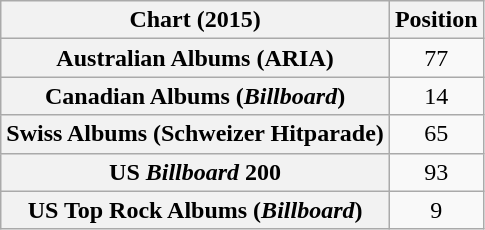<table class="wikitable sortable plainrowheaders" style="text-align:center">
<tr>
<th scope="col">Chart (2015)</th>
<th scope="col">Position</th>
</tr>
<tr>
<th scope="row">Australian Albums (ARIA)</th>
<td>77</td>
</tr>
<tr>
<th scope="row">Canadian Albums (<em>Billboard</em>)</th>
<td>14</td>
</tr>
<tr>
<th scope="row">Swiss Albums (Schweizer Hitparade)</th>
<td>65</td>
</tr>
<tr>
<th scope="row">US <em>Billboard</em> 200</th>
<td>93</td>
</tr>
<tr>
<th scope="row">US Top Rock Albums (<em>Billboard</em>)</th>
<td>9</td>
</tr>
</table>
